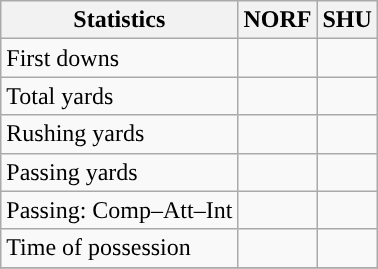<table class="wikitable" style="float: left;">
<tr>
<th>Statistics</th>
<th>NORF</th>
<th>SHU</th>
</tr>
<tr>
<td>First downs</td>
<td></td>
<td></td>
</tr>
<tr>
<td>Total yards</td>
<td></td>
<td></td>
</tr>
<tr>
<td>Rushing yards</td>
<td></td>
<td></td>
</tr>
<tr>
<td>Passing yards</td>
<td></td>
<td></td>
</tr>
<tr>
<td>Passing: Comp–Att–Int</td>
<td></td>
<td></td>
</tr>
<tr>
<td>Time of possession</td>
<td></td>
<td></td>
</tr>
<tr>
</tr>
</table>
